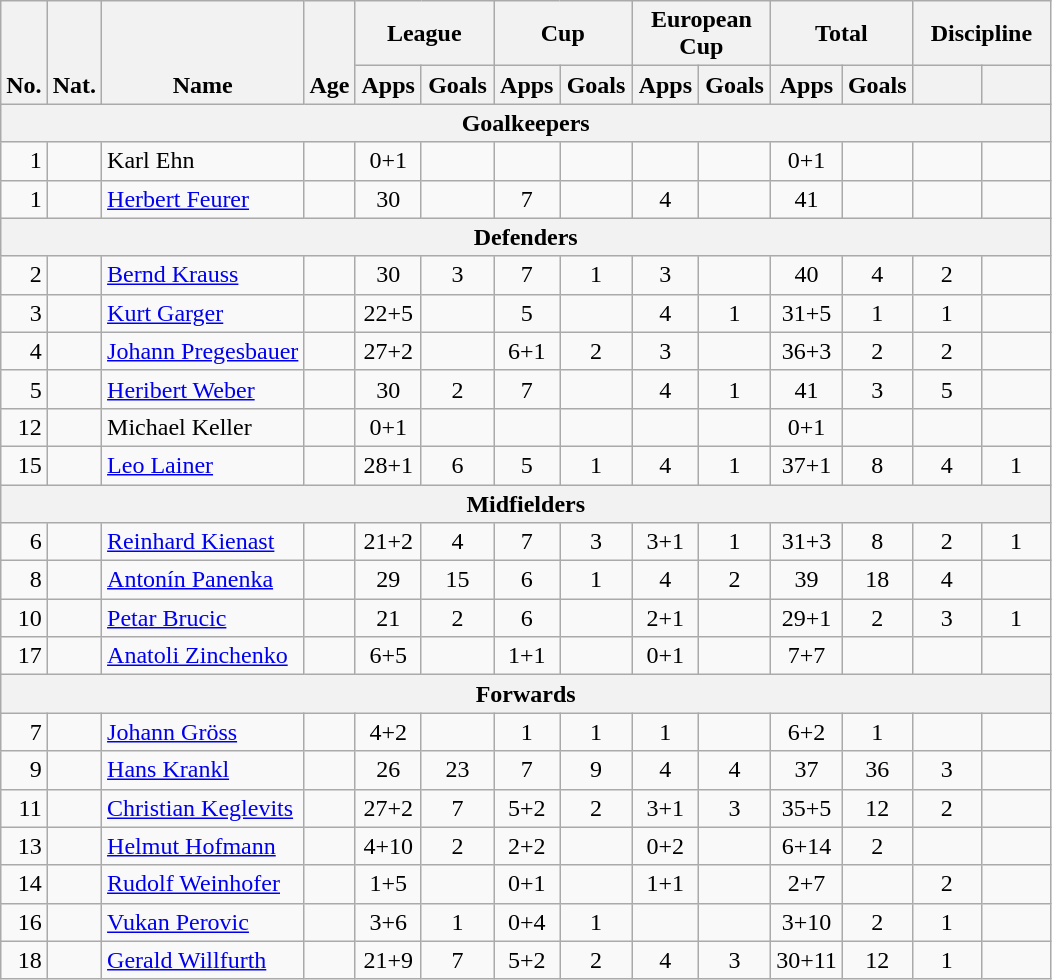<table class="wikitable" style="text-align:center">
<tr>
<th rowspan="2" valign="bottom">No.</th>
<th rowspan="2" valign="bottom">Nat.</th>
<th rowspan="2" valign="bottom">Name</th>
<th rowspan="2" valign="bottom">Age</th>
<th colspan="2" width="85">League</th>
<th colspan="2" width="85">Cup</th>
<th colspan="2" width="85">European Cup</th>
<th colspan="2" width="85">Total</th>
<th colspan="2" width="85">Discipline</th>
</tr>
<tr>
<th>Apps</th>
<th>Goals</th>
<th>Apps</th>
<th>Goals</th>
<th>Apps</th>
<th>Goals</th>
<th>Apps</th>
<th>Goals</th>
<th></th>
<th></th>
</tr>
<tr>
<th colspan=15>Goalkeepers</th>
</tr>
<tr>
<td align="right">1</td>
<td></td>
<td align="left">Karl Ehn</td>
<td></td>
<td>0+1</td>
<td></td>
<td></td>
<td></td>
<td></td>
<td></td>
<td>0+1</td>
<td></td>
<td></td>
<td></td>
</tr>
<tr>
<td align="right">1</td>
<td></td>
<td align="left"><a href='#'>Herbert Feurer</a></td>
<td></td>
<td>30</td>
<td></td>
<td>7</td>
<td></td>
<td>4</td>
<td></td>
<td>41</td>
<td></td>
<td></td>
<td></td>
</tr>
<tr>
<th colspan=15>Defenders</th>
</tr>
<tr>
<td align="right">2</td>
<td></td>
<td align="left"><a href='#'>Bernd Krauss</a></td>
<td></td>
<td>30</td>
<td>3</td>
<td>7</td>
<td>1</td>
<td>3</td>
<td></td>
<td>40</td>
<td>4</td>
<td>2</td>
<td></td>
</tr>
<tr>
<td align="right">3</td>
<td></td>
<td align="left"><a href='#'>Kurt Garger</a></td>
<td></td>
<td>22+5</td>
<td></td>
<td>5</td>
<td></td>
<td>4</td>
<td>1</td>
<td>31+5</td>
<td>1</td>
<td>1</td>
<td></td>
</tr>
<tr>
<td align="right">4</td>
<td></td>
<td align="left"><a href='#'>Johann Pregesbauer</a></td>
<td></td>
<td>27+2</td>
<td></td>
<td>6+1</td>
<td>2</td>
<td>3</td>
<td></td>
<td>36+3</td>
<td>2</td>
<td>2</td>
<td></td>
</tr>
<tr>
<td align="right">5</td>
<td></td>
<td align="left"><a href='#'>Heribert Weber</a></td>
<td></td>
<td>30</td>
<td>2</td>
<td>7</td>
<td></td>
<td>4</td>
<td>1</td>
<td>41</td>
<td>3</td>
<td>5</td>
<td></td>
</tr>
<tr>
<td align="right">12</td>
<td></td>
<td align="left">Michael Keller</td>
<td></td>
<td>0+1</td>
<td></td>
<td></td>
<td></td>
<td></td>
<td></td>
<td>0+1</td>
<td></td>
<td></td>
<td></td>
</tr>
<tr>
<td align="right">15</td>
<td></td>
<td align="left"><a href='#'>Leo Lainer</a></td>
<td></td>
<td>28+1</td>
<td>6</td>
<td>5</td>
<td>1</td>
<td>4</td>
<td>1</td>
<td>37+1</td>
<td>8</td>
<td>4</td>
<td>1</td>
</tr>
<tr>
<th colspan=15>Midfielders</th>
</tr>
<tr>
<td align="right">6</td>
<td></td>
<td align="left"><a href='#'>Reinhard Kienast</a></td>
<td></td>
<td>21+2</td>
<td>4</td>
<td>7</td>
<td>3</td>
<td>3+1</td>
<td>1</td>
<td>31+3</td>
<td>8</td>
<td>2</td>
<td>1</td>
</tr>
<tr>
<td align="right">8</td>
<td></td>
<td align="left"><a href='#'>Antonín Panenka</a></td>
<td></td>
<td>29</td>
<td>15</td>
<td>6</td>
<td>1</td>
<td>4</td>
<td>2</td>
<td>39</td>
<td>18</td>
<td>4</td>
<td></td>
</tr>
<tr>
<td align="right">10</td>
<td></td>
<td align="left"><a href='#'>Petar Brucic</a></td>
<td></td>
<td>21</td>
<td>2</td>
<td>6</td>
<td></td>
<td>2+1</td>
<td></td>
<td>29+1</td>
<td>2</td>
<td>3</td>
<td>1</td>
</tr>
<tr>
<td align="right">17</td>
<td></td>
<td align="left"><a href='#'>Anatoli Zinchenko</a></td>
<td></td>
<td>6+5</td>
<td></td>
<td>1+1</td>
<td></td>
<td>0+1</td>
<td></td>
<td>7+7</td>
<td></td>
<td></td>
<td></td>
</tr>
<tr>
<th colspan=15>Forwards</th>
</tr>
<tr>
<td align="right">7</td>
<td></td>
<td align="left"><a href='#'>Johann Gröss</a></td>
<td></td>
<td>4+2</td>
<td></td>
<td>1</td>
<td>1</td>
<td>1</td>
<td></td>
<td>6+2</td>
<td>1</td>
<td></td>
<td></td>
</tr>
<tr>
<td align="right">9</td>
<td></td>
<td align="left"><a href='#'>Hans Krankl</a></td>
<td></td>
<td>26</td>
<td>23</td>
<td>7</td>
<td>9</td>
<td>4</td>
<td>4</td>
<td>37</td>
<td>36</td>
<td>3</td>
<td></td>
</tr>
<tr>
<td align="right">11</td>
<td></td>
<td align="left"><a href='#'>Christian Keglevits</a></td>
<td></td>
<td>27+2</td>
<td>7</td>
<td>5+2</td>
<td>2</td>
<td>3+1</td>
<td>3</td>
<td>35+5</td>
<td>12</td>
<td>2</td>
<td></td>
</tr>
<tr>
<td align="right">13</td>
<td></td>
<td align="left"><a href='#'>Helmut Hofmann</a></td>
<td></td>
<td>4+10</td>
<td>2</td>
<td>2+2</td>
<td></td>
<td>0+2</td>
<td></td>
<td>6+14</td>
<td>2</td>
<td></td>
<td></td>
</tr>
<tr>
<td align="right">14</td>
<td></td>
<td align="left"><a href='#'>Rudolf Weinhofer</a></td>
<td></td>
<td>1+5</td>
<td></td>
<td>0+1</td>
<td></td>
<td>1+1</td>
<td></td>
<td>2+7</td>
<td></td>
<td>2</td>
<td></td>
</tr>
<tr>
<td align="right">16</td>
<td></td>
<td align="left"><a href='#'>Vukan Perovic</a></td>
<td></td>
<td>3+6</td>
<td>1</td>
<td>0+4</td>
<td>1</td>
<td></td>
<td></td>
<td>3+10</td>
<td>2</td>
<td>1</td>
<td></td>
</tr>
<tr>
<td align="right">18</td>
<td></td>
<td align="left"><a href='#'>Gerald Willfurth</a></td>
<td></td>
<td>21+9</td>
<td>7</td>
<td>5+2</td>
<td>2</td>
<td>4</td>
<td>3</td>
<td>30+11</td>
<td>12</td>
<td>1</td>
<td></td>
</tr>
</table>
